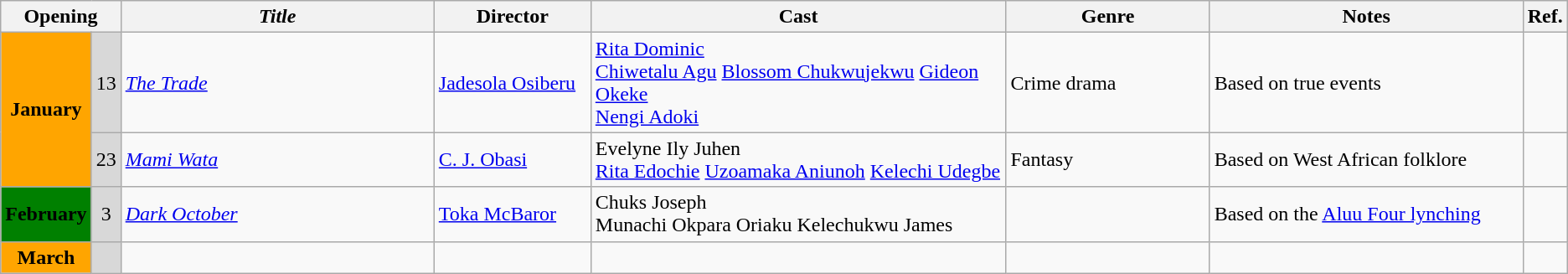<table class="wikitable">
<tr>
<th colspan="2">Opening</th>
<th style="width:20%;"><em>Title</em></th>
<th style="width:10%;">Director</th>
<th>Cast</th>
<th style="width:13%">Genre</th>
<th style="width:20%">Notes</th>
<th>Ref.</th>
</tr>
<tr>
<td rowspan="2" style="text-align:center; background:orange; textcolor:#000;"><strong>January</strong></td>
<td style="text-align:center; background:#d8d8d8; textcolor:#000;">13</td>
<td><em><a href='#'>The Trade</a></em></td>
<td><a href='#'>Jadesola Osiberu</a></td>
<td><a href='#'>Rita Dominic</a><br><a href='#'>Chiwetalu Agu</a>
<a href='#'>Blossom Chukwujekwu</a>
<a href='#'>Gideon Okeke</a><br><a href='#'>Nengi Adoki</a></td>
<td>Crime drama</td>
<td>Based on true events</td>
<td></td>
</tr>
<tr>
<td style="text-align:center; background:#d8d8d8; textcolor:#000;">23</td>
<td><em><a href='#'>Mami Wata</a></em></td>
<td><a href='#'>C. J. Obasi</a></td>
<td>Evelyne Ily Juhen<br><a href='#'>Rita Edochie</a> 
<a href='#'>Uzoamaka Aniunoh</a>
<a href='#'>Kelechi Udegbe</a></td>
<td>Fantasy</td>
<td>Based on West African folklore</td>
<td></td>
</tr>
<tr>
<td style="text-align:center; background:green; textcolor:#000;"><strong>February</strong></td>
<td rowspan="1" style="text-align:center; background:#d8d8d8; textcolor:#000;">3</td>
<td><em><a href='#'>Dark October</a></em></td>
<td><a href='#'>Toka McBaror</a></td>
<td>Chuks Joseph<br>Munachi Okpara
Oriaku Kelechukwu James</td>
<td></td>
<td>Based on the <a href='#'>Aluu Four lynching</a></td>
<td></td>
</tr>
<tr>
<td rowspan="2" style="text-align:center; background:orange; textcolor:#000;"><strong>March</strong></td>
<td style="text-align:center; background:#d8d8d8; textcolor:#000;"></td>
<td></td>
<td></td>
<td></td>
<td></td>
<td></td>
<td></td>
</tr>
</table>
